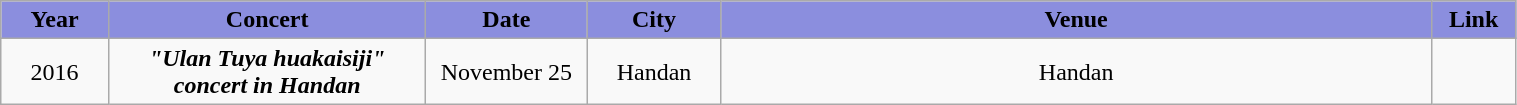<table class="wikitable sortable mw-collapsible" width="80%" style="text-align:center">
<tr align="center" style="background:#8B8EDE">
<td style="width:2%"><strong>Year</strong></td>
<td style="width:8%"><strong>Concert</strong></td>
<td style="width:2%"><strong>Date</strong></td>
<td style="width:2%"><strong>City</strong></td>
<td style="width:18%"><strong>Venue</strong></td>
<td style="width:1%"><strong>Link</strong></td>
</tr>
<tr>
<td rowspan="2">2016</td>
<td rowspan="2"><strong><em>"Ulan Tuya huakaisiji" concert in Handan</em></strong></td>
<td>November 25</td>
<td>Handan</td>
<td>Handan</td>
<td></td>
</tr>
</table>
